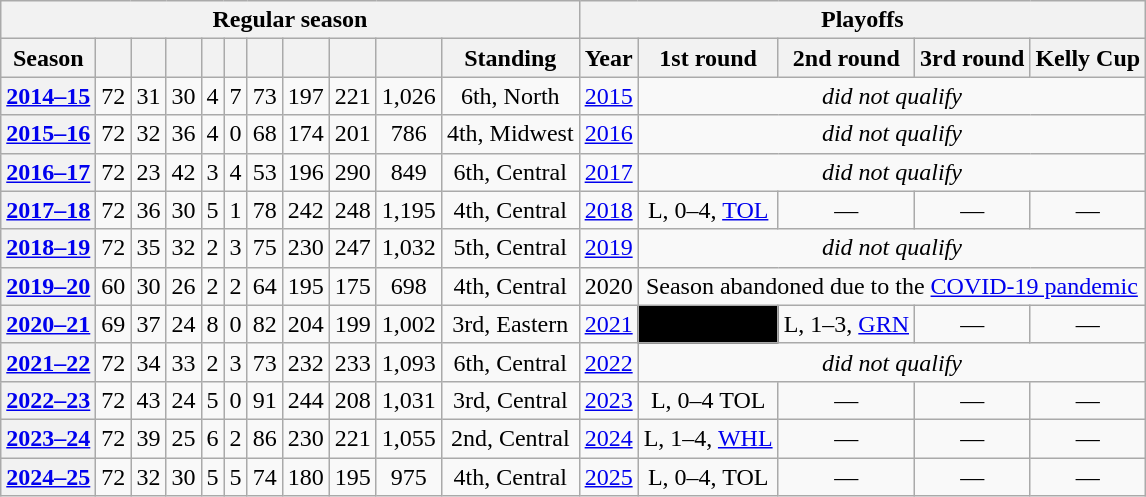<table class="wikitable plainrowheaders" style="text-align:center">
<tr>
<th scope="colgroup" colspan=11>Regular season</th>
<th scope="colgroup" colspan=5>Playoffs</th>
</tr>
<tr>
<th scope="col">Season</th>
<th scope="col"></th>
<th scope="col"></th>
<th scope="col"></th>
<th scope="col"></th>
<th scope="col"></th>
<th scope="col"></th>
<th scope="col"></th>
<th scope="col"></th>
<th scope="col"></th>
<th scope="col">Standing</th>
<th scope="col">Year</th>
<th scope="col">1st round</th>
<th scope="col">2nd round</th>
<th scope="col">3rd round</th>
<th scope="col">Kelly Cup</th>
</tr>
<tr>
<th scope="row"><a href='#'>2014–15</a></th>
<td>72</td>
<td>31</td>
<td>30</td>
<td>4</td>
<td>7</td>
<td>73</td>
<td>197</td>
<td>221</td>
<td>1,026</td>
<td>6th, North</td>
<td><a href='#'>2015</a></td>
<td colspan=4><em>did not qualify</em></td>
</tr>
<tr>
<th scope="row"><a href='#'>2015–16</a></th>
<td>72</td>
<td>32</td>
<td>36</td>
<td>4</td>
<td>0</td>
<td>68</td>
<td>174</td>
<td>201</td>
<td>786</td>
<td>4th, Midwest</td>
<td><a href='#'>2016</a></td>
<td colspan=4><em>did not qualify</em></td>
</tr>
<tr>
<th scope="row"><a href='#'>2016–17</a></th>
<td>72</td>
<td>23</td>
<td>42</td>
<td>3</td>
<td>4</td>
<td>53</td>
<td>196</td>
<td>290</td>
<td>849</td>
<td>6th, Central</td>
<td><a href='#'>2017</a></td>
<td colspan=4><em>did not qualify</em></td>
</tr>
<tr>
<th scope="row"><a href='#'>2017–18</a></th>
<td>72</td>
<td>36</td>
<td>30</td>
<td>5</td>
<td>1</td>
<td>78</td>
<td>242</td>
<td>248</td>
<td>1,195</td>
<td>4th, Central</td>
<td><a href='#'>2018</a></td>
<td>L, 0–4, <a href='#'>TOL</a></td>
<td>—</td>
<td>—</td>
<td>—</td>
</tr>
<tr>
<th scope="row"><a href='#'>2018–19</a></th>
<td>72</td>
<td>35</td>
<td>32</td>
<td>2</td>
<td>3</td>
<td>75</td>
<td>230</td>
<td>247</td>
<td>1,032</td>
<td>5th, Central</td>
<td><a href='#'>2019</a></td>
<td colspan=4><em>did not qualify</em></td>
</tr>
<tr>
<th scope="row"><a href='#'>2019–20</a></th>
<td>60</td>
<td>30</td>
<td>26</td>
<td>2</td>
<td>2</td>
<td>64</td>
<td>195</td>
<td>175</td>
<td>698</td>
<td>4th, Central</td>
<td>2020</td>
<td colspan=4>Season abandoned due to the <a href='#'>COVID-19 pandemic</a></td>
</tr>
<tr>
<th scope="row"><a href='#'>2020–21</a></th>
<td>69</td>
<td>37</td>
<td>24</td>
<td>8</td>
<td>0</td>
<td>82</td>
<td>204</td>
<td>199</td>
<td>1,002</td>
<td>3rd, Eastern</td>
<td><a href='#'>2021</a></td>
<td bgcolor=#000000>—</td>
<td>L, 1–3, <a href='#'>GRN</a></td>
<td>—</td>
<td>—</td>
</tr>
<tr>
<th scope="row"><a href='#'>2021–22</a></th>
<td>72</td>
<td>34</td>
<td>33</td>
<td>2</td>
<td>3</td>
<td>73</td>
<td>232</td>
<td>233</td>
<td>1,093</td>
<td>6th, Central</td>
<td><a href='#'>2022</a></td>
<td colspan=4><em>did not qualify</em></td>
</tr>
<tr>
<th scope="row"><a href='#'>2022–23</a></th>
<td>72</td>
<td>43</td>
<td>24</td>
<td>5</td>
<td>0</td>
<td>91</td>
<td>244</td>
<td>208</td>
<td>1,031</td>
<td>3rd, Central</td>
<td><a href='#'>2023</a></td>
<td>L, 0–4 TOL</td>
<td>—</td>
<td>—</td>
<td>—</td>
</tr>
<tr>
<th scope="row"><a href='#'>2023–24</a></th>
<td>72</td>
<td>39</td>
<td>25</td>
<td>6</td>
<td>2</td>
<td>86</td>
<td>230</td>
<td>221</td>
<td>1,055</td>
<td>2nd, Central</td>
<td><a href='#'>2024</a></td>
<td>L, 1–4, <a href='#'>WHL</a></td>
<td>—</td>
<td>—</td>
<td>—</td>
</tr>
<tr>
<th scope="row"><a href='#'>2024–25</a></th>
<td>72</td>
<td>32</td>
<td>30</td>
<td>5</td>
<td>5</td>
<td>74</td>
<td>180</td>
<td>195</td>
<td>975</td>
<td>4th, Central</td>
<td><a href='#'>2025</a></td>
<td>L, 0–4, TOL</td>
<td>—</td>
<td>—</td>
<td>—</td>
</tr>
</table>
